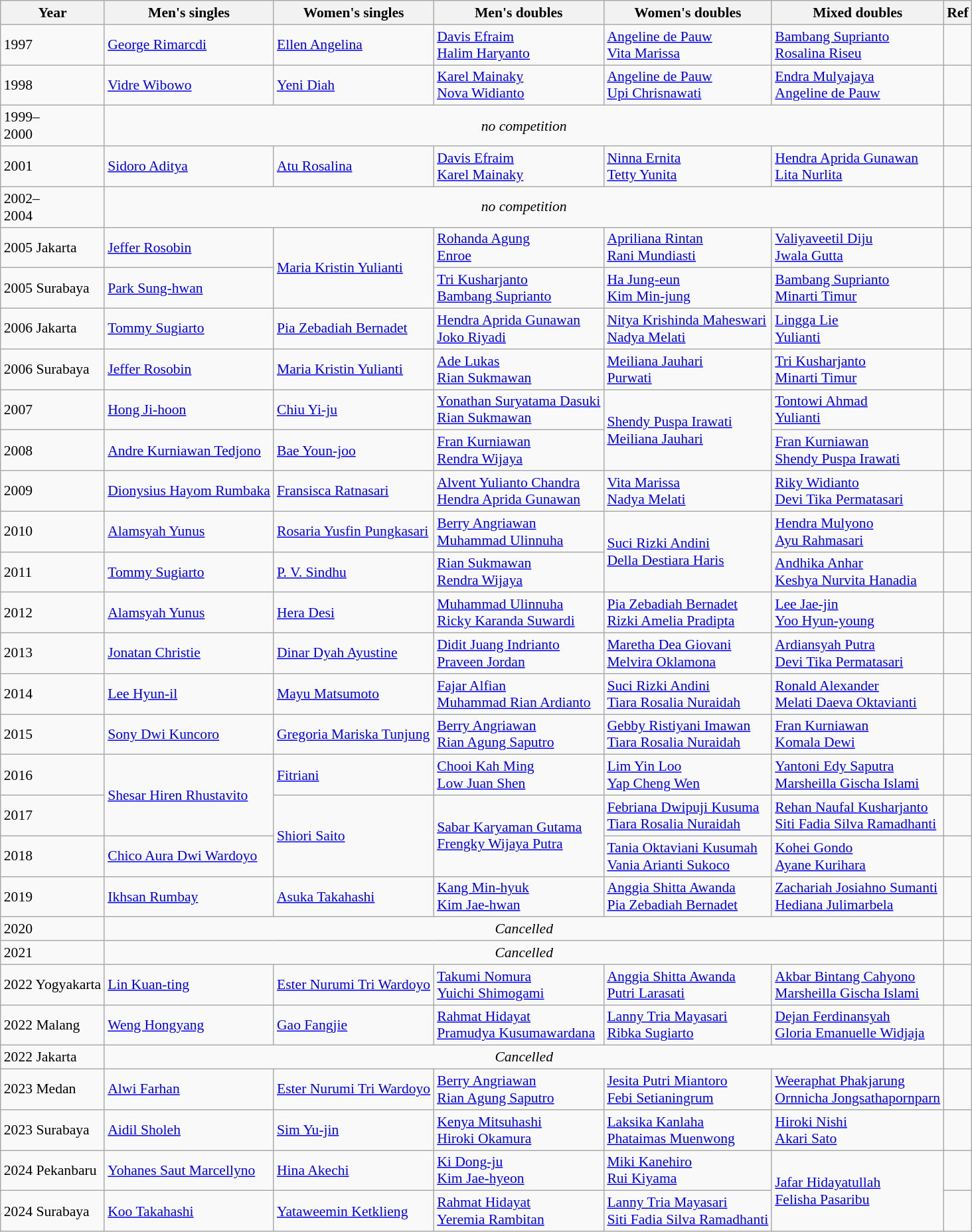<table class=wikitable style="font-size:90%;">
<tr>
<th>Year</th>
<th>Men's singles</th>
<th>Women's singles</th>
<th>Men's doubles</th>
<th>Women's doubles</th>
<th>Mixed doubles</th>
<th>Ref</th>
</tr>
<tr>
<td>1997</td>
<td> <a href='#'>George Rimarcdi</a></td>
<td> <a href='#'>Ellen Angelina</a></td>
<td> <a href='#'>Davis Efraim</a><br> <a href='#'>Halim Haryanto</a></td>
<td> <a href='#'>Angeline de Pauw</a><br> <a href='#'>Vita Marissa</a></td>
<td> <a href='#'>Bambang Suprianto</a><br> <a href='#'>Rosalina Riseu</a></td>
<td></td>
</tr>
<tr>
<td>1998</td>
<td> <a href='#'>Vidre Wibowo</a></td>
<td> <a href='#'>Yeni Diah</a></td>
<td> <a href='#'>Karel Mainaky</a><br> <a href='#'>Nova Widianto</a></td>
<td> <a href='#'>Angeline de Pauw</a><br> <a href='#'>Upi Chrisnawati</a></td>
<td> <a href='#'>Endra Mulyajaya</a><br>  <a href='#'>Angeline de Pauw</a></td>
<td></td>
</tr>
<tr>
<td>1999–<br>2000</td>
<td colspan=5 align=center><em>no competition</em></td>
</tr>
<tr>
<td>2001</td>
<td> <a href='#'>Sidoro Aditya</a></td>
<td> <a href='#'>Atu Rosalina</a></td>
<td> <a href='#'>Davis Efraim</a><br> <a href='#'>Karel Mainaky</a></td>
<td> <a href='#'>Ninna Ernita</a><br> <a href='#'>Tetty Yunita</a></td>
<td> <a href='#'>Hendra Aprida Gunawan</a><br> <a href='#'>Lita Nurlita</a></td>
<td></td>
</tr>
<tr>
<td>2002–<br>2004</td>
<td colspan=5 align=center><em>no competition</em></td>
</tr>
<tr>
<td>2005 Jakarta</td>
<td> <a href='#'>Jeffer Rosobin</a></td>
<td rowspan=2> <a href='#'>Maria Kristin Yulianti</a></td>
<td> <a href='#'>Rohanda Agung</a><br> <a href='#'>Enroe</a></td>
<td> <a href='#'>Apriliana Rintan</a><br> <a href='#'>Rani Mundiasti</a></td>
<td> <a href='#'>Valiyaveetil Diju</a><br> <a href='#'>Jwala Gutta</a></td>
<td></td>
</tr>
<tr>
<td>2005 Surabaya</td>
<td> <a href='#'>Park Sung-hwan</a></td>
<td> <a href='#'>Tri Kusharjanto</a><br> <a href='#'>Bambang Suprianto</a></td>
<td> <a href='#'>Ha Jung-eun</a><br> <a href='#'>Kim Min-jung</a></td>
<td> <a href='#'>Bambang Suprianto</a><br> <a href='#'>Minarti Timur</a></td>
<td></td>
</tr>
<tr>
<td>2006 Jakarta</td>
<td> <a href='#'>Tommy Sugiarto</a></td>
<td> <a href='#'>Pia Zebadiah Bernadet</a></td>
<td> <a href='#'>Hendra Aprida Gunawan</a><br> <a href='#'>Joko Riyadi</a></td>
<td> <a href='#'>Nitya Krishinda Maheswari</a><br> <a href='#'>Nadya Melati</a></td>
<td> <a href='#'>Lingga Lie</a><br>  <a href='#'>Yulianti</a></td>
</tr>
<tr>
<td>2006 Surabaya</td>
<td> <a href='#'>Jeffer Rosobin</a></td>
<td> <a href='#'>Maria Kristin Yulianti</a></td>
<td> <a href='#'>Ade Lukas</a><br> <a href='#'>Rian Sukmawan</a></td>
<td> <a href='#'>Meiliana Jauhari</a><br> <a href='#'>Purwati</a></td>
<td> <a href='#'>Tri Kusharjanto</a><br> <a href='#'>Minarti Timur</a></td>
<td></td>
</tr>
<tr>
<td>2007</td>
<td> <a href='#'>Hong Ji-hoon</a></td>
<td> <a href='#'>Chiu Yi-ju</a></td>
<td> <a href='#'>Yonathan Suryatama Dasuki</a><br> <a href='#'>Rian Sukmawan</a></td>
<td rowspan=2> <a href='#'>Shendy Puspa Irawati</a><br> <a href='#'>Meiliana Jauhari</a></td>
<td> <a href='#'>Tontowi Ahmad</a><br> <a href='#'>Yulianti</a></td>
<td></td>
</tr>
<tr>
<td>2008</td>
<td> <a href='#'>Andre Kurniawan Tedjono</a></td>
<td> <a href='#'>Bae Youn-joo</a></td>
<td> <a href='#'>Fran Kurniawan</a><br> <a href='#'>Rendra Wijaya</a></td>
<td> <a href='#'>Fran Kurniawan</a><br> <a href='#'>Shendy Puspa Irawati</a></td>
<td></td>
</tr>
<tr>
<td>2009</td>
<td> <a href='#'>Dionysius Hayom Rumbaka</a></td>
<td> <a href='#'>Fransisca Ratnasari</a></td>
<td> <a href='#'>Alvent Yulianto Chandra</a><br> <a href='#'>Hendra Aprida Gunawan</a></td>
<td> <a href='#'>Vita Marissa</a><br> <a href='#'>Nadya Melati</a></td>
<td> <a href='#'>Riky Widianto</a><br> <a href='#'>Devi Tika Permatasari</a></td>
<td></td>
</tr>
<tr>
<td>2010</td>
<td> <a href='#'>Alamsyah Yunus</a></td>
<td> <a href='#'>Rosaria Yusfin Pungkasari</a></td>
<td> <a href='#'>Berry Angriawan</a><br> <a href='#'>Muhammad Ulinnuha</a></td>
<td rowspan=2> <a href='#'>Suci Rizki Andini</a><br> <a href='#'>Della Destiara Haris</a></td>
<td> <a href='#'>Hendra Mulyono</a><br>  <a href='#'>Ayu Rahmasari</a></td>
<td></td>
</tr>
<tr>
<td>2011</td>
<td> <a href='#'>Tommy Sugiarto</a></td>
<td> <a href='#'>P. V. Sindhu</a></td>
<td> <a href='#'>Rian Sukmawan</a><br> <a href='#'>Rendra Wijaya</a></td>
<td> <a href='#'>Andhika Anhar</a><br> <a href='#'>Keshya Nurvita Hanadia</a></td>
<td></td>
</tr>
<tr>
<td>2012</td>
<td> <a href='#'>Alamsyah Yunus</a></td>
<td> <a href='#'>Hera Desi</a></td>
<td> <a href='#'>Muhammad Ulinnuha</a><br> <a href='#'>Ricky Karanda Suwardi</a></td>
<td> <a href='#'>Pia Zebadiah Bernadet</a><br> <a href='#'>Rizki Amelia Pradipta</a></td>
<td> <a href='#'>Lee Jae-jin</a><br> <a href='#'>Yoo Hyun-young</a></td>
<td></td>
</tr>
<tr>
<td>2013</td>
<td> <a href='#'>Jonatan Christie</a></td>
<td> <a href='#'>Dinar Dyah Ayustine</a></td>
<td> <a href='#'>Didit Juang Indrianto</a><br> <a href='#'>Praveen Jordan</a></td>
<td> <a href='#'>Maretha Dea Giovani</a><br> <a href='#'>Melvira Oklamona</a></td>
<td> <a href='#'>Ardiansyah Putra</a><br> <a href='#'>Devi Tika Permatasari</a></td>
<td></td>
</tr>
<tr>
<td>2014</td>
<td> <a href='#'>Lee Hyun-il</a></td>
<td> <a href='#'>Mayu Matsumoto</a></td>
<td> <a href='#'>Fajar Alfian</a><br> <a href='#'>Muhammad Rian Ardianto</a></td>
<td> <a href='#'>Suci Rizki Andini</a><br> <a href='#'>Tiara Rosalia Nuraidah</a></td>
<td> <a href='#'>Ronald Alexander</a><br> <a href='#'>Melati Daeva Oktavianti</a></td>
<td></td>
</tr>
<tr>
<td>2015</td>
<td> <a href='#'>Sony Dwi Kuncoro</a></td>
<td> <a href='#'>Gregoria Mariska Tunjung</a></td>
<td> <a href='#'>Berry Angriawan</a><br> <a href='#'>Rian Agung Saputro</a></td>
<td> <a href='#'>Gebby Ristiyani Imawan</a><br> <a href='#'>Tiara Rosalia Nuraidah</a></td>
<td> <a href='#'>Fran Kurniawan</a><br> <a href='#'>Komala Dewi</a></td>
<td></td>
</tr>
<tr>
<td>2016</td>
<td rowspan=2> <a href='#'>Shesar Hiren Rhustavito</a></td>
<td> <a href='#'>Fitriani</a></td>
<td> <a href='#'>Chooi Kah Ming</a><br> <a href='#'>Low Juan Shen</a></td>
<td> <a href='#'>Lim Yin Loo</a><br> <a href='#'>Yap Cheng Wen</a></td>
<td> <a href='#'>Yantoni Edy Saputra</a><br> <a href='#'>Marsheilla Gischa Islami</a></td>
<td></td>
</tr>
<tr>
<td>2017</td>
<td rowspan=2> <a href='#'>Shiori Saito</a></td>
<td rowspan=2> <a href='#'>Sabar Karyaman Gutama</a><br> <a href='#'>Frengky Wijaya Putra</a></td>
<td> <a href='#'>Febriana Dwipuji Kusuma</a><br> <a href='#'>Tiara Rosalia Nuraidah</a></td>
<td> <a href='#'>Rehan Naufal Kusharjanto</a><br> <a href='#'>Siti Fadia Silva Ramadhanti</a></td>
<td></td>
</tr>
<tr>
<td>2018</td>
<td> <a href='#'>Chico Aura Dwi Wardoyo</a></td>
<td> <a href='#'>Tania Oktaviani Kusumah</a><br> <a href='#'>Vania Arianti Sukoco</a></td>
<td> <a href='#'>Kohei Gondo</a><br> <a href='#'>Ayane Kurihara</a></td>
<td></td>
</tr>
<tr>
<td>2019</td>
<td> <a href='#'>Ikhsan Rumbay</a></td>
<td> <a href='#'>Asuka Takahashi</a></td>
<td> <a href='#'>Kang Min-hyuk</a><br> <a href='#'>Kim Jae-hwan</a></td>
<td> <a href='#'>Anggia Shitta Awanda</a><br> <a href='#'>Pia Zebadiah Bernadet</a></td>
<td> <a href='#'>Zachariah Josiahno Sumanti</a><br> <a href='#'>Hediana Julimarbela</a></td>
<td></td>
</tr>
<tr>
<td>2020</td>
<td colspan="5" align="center"><em>Cancelled</em></td>
<td></td>
</tr>
<tr>
<td>2021</td>
<td colspan="5" align="center"><em>Cancelled</em></td>
<td></td>
</tr>
<tr>
<td>2022 Yogyakarta</td>
<td> <a href='#'>Lin Kuan-ting</a></td>
<td> <a href='#'>Ester Nurumi Tri Wardoyo</a></td>
<td> <a href='#'>Takumi Nomura</a><br> <a href='#'>Yuichi Shimogami</a></td>
<td> <a href='#'>Anggia Shitta Awanda</a><br> <a href='#'>Putri Larasati</a></td>
<td> <a href='#'>Akbar Bintang Cahyono</a><br> <a href='#'>Marsheilla Gischa Islami</a></td>
<td></td>
</tr>
<tr>
<td>2022 Malang</td>
<td> <a href='#'>Weng Hongyang</a></td>
<td> <a href='#'>Gao Fangjie</a></td>
<td> <a href='#'>Rahmat Hidayat</a><br> <a href='#'>Pramudya Kusumawardana</a></td>
<td> <a href='#'>Lanny Tria Mayasari</a><br> <a href='#'>Ribka Sugiarto</a></td>
<td> <a href='#'>Dejan Ferdinansyah</a><br> <a href='#'>Gloria Emanuelle Widjaja</a></td>
<td></td>
</tr>
<tr>
<td>2022 Jakarta</td>
<td colspan="5" align="center"><em>Cancelled</em></td>
<td></td>
</tr>
<tr>
<td>2023 Medan</td>
<td> <a href='#'>Alwi Farhan</a></td>
<td> <a href='#'>Ester Nurumi Tri Wardoyo</a></td>
<td> <a href='#'>Berry Angriawan</a><br> <a href='#'>Rian Agung Saputro</a></td>
<td> <a href='#'>Jesita Putri Miantoro</a><br> <a href='#'>Febi Setianingrum</a></td>
<td> <a href='#'>Weeraphat Phakjarung</a><br> <a href='#'>Ornnicha Jongsathapornparn</a></td>
<td></td>
</tr>
<tr>
<td>2023 Surabaya</td>
<td> <a href='#'>Aidil Sholeh</a></td>
<td> <a href='#'>Sim Yu-jin</a></td>
<td> <a href='#'>Kenya Mitsuhashi</a><br> <a href='#'>Hiroki Okamura</a></td>
<td> <a href='#'>Laksika Kanlaha</a><br> <a href='#'>Phataimas Muenwong</a></td>
<td> <a href='#'>Hiroki Nishi</a><br> <a href='#'>Akari Sato</a></td>
<td></td>
</tr>
<tr>
<td>2024 Pekanbaru</td>
<td> <a href='#'>Yohanes Saut Marcellyno</a></td>
<td> <a href='#'>Hina Akechi</a></td>
<td> <a href='#'>Ki Dong-ju</a> <br> <a href='#'>Kim Jae-hyeon</a></td>
<td> <a href='#'>Miki Kanehiro</a><br> <a href='#'>Rui Kiyama</a></td>
<td rowspan="2"> <a href='#'>Jafar Hidayatullah</a><br> <a href='#'>Felisha Pasaribu</a></td>
<td></td>
</tr>
<tr>
<td>2024 Surabaya</td>
<td> <a href='#'>Koo Takahashi</a></td>
<td> <a href='#'>Yataweemin Ketklieng</a></td>
<td> <a href='#'>Rahmat Hidayat</a><br> <a href='#'>Yeremia Rambitan</a></td>
<td> <a href='#'>Lanny Tria Mayasari</a><br> <a href='#'>Siti Fadia Silva Ramadhanti</a></td>
<td></td>
</tr>
</table>
